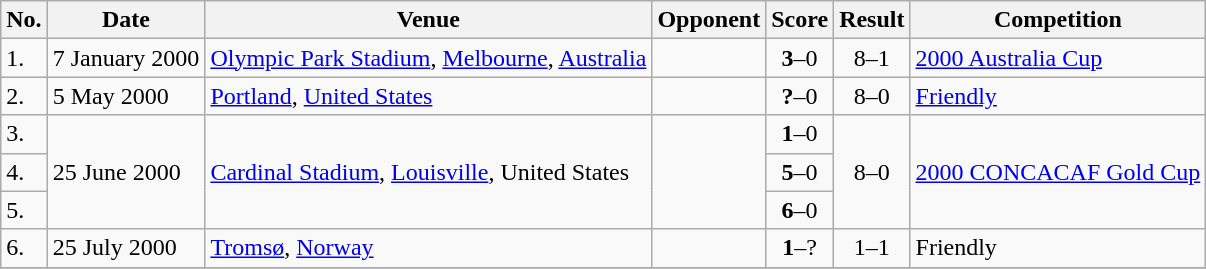<table class="wikitable">
<tr>
<th>No.</th>
<th>Date</th>
<th>Venue</th>
<th>Opponent</th>
<th>Score</th>
<th>Result</th>
<th>Competition</th>
</tr>
<tr>
<td>1.</td>
<td>7 January 2000</td>
<td><a href='#'>Olympic Park Stadium</a>, <a href='#'>Melbourne</a>, <a href='#'>Australia</a></td>
<td></td>
<td align=center><strong>3</strong>–0</td>
<td align=center>8–1</td>
<td><a href='#'>2000 Australia Cup</a></td>
</tr>
<tr>
<td>2.</td>
<td>5 May 2000</td>
<td><a href='#'>Portland</a>, <a href='#'>United States</a></td>
<td></td>
<td align=center><strong>?</strong>–0</td>
<td align=center>8–0</td>
<td><a href='#'>Friendly</a></td>
</tr>
<tr>
<td>3.</td>
<td rowspan=3>25 June 2000</td>
<td rowspan=3><a href='#'>Cardinal Stadium</a>, <a href='#'>Louisville</a>, United States</td>
<td rowspan=3></td>
<td align=center><strong>1</strong>–0</td>
<td rowspan=3 align=center>8–0</td>
<td rowspan=3><a href='#'>2000 CONCACAF Gold Cup</a></td>
</tr>
<tr>
<td>4.</td>
<td align=center><strong>5</strong>–0</td>
</tr>
<tr>
<td>5.</td>
<td align=center><strong>6</strong>–0</td>
</tr>
<tr>
<td>6.</td>
<td>25 July 2000</td>
<td><a href='#'>Tromsø</a>, <a href='#'>Norway</a></td>
<td></td>
<td align=center><strong>1</strong>–?</td>
<td align=center>1–1</td>
<td>Friendly</td>
</tr>
<tr>
</tr>
</table>
